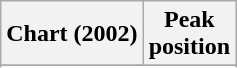<table class="wikitable sortable">
<tr>
<th>Chart (2002)</th>
<th>Peak<br>position</th>
</tr>
<tr>
</tr>
<tr>
</tr>
<tr>
</tr>
</table>
